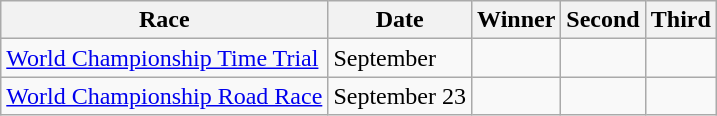<table class="wikitable">
<tr>
<th>Race</th>
<th>Date</th>
<th>Winner</th>
<th>Second</th>
<th>Third</th>
</tr>
<tr>
<td><a href='#'>World Championship Time Trial</a></td>
<td>September</td>
<td></td>
<td></td>
<td></td>
</tr>
<tr>
<td><a href='#'>World Championship Road Race</a></td>
<td>September 23</td>
<td></td>
<td></td>
<td></td>
</tr>
</table>
